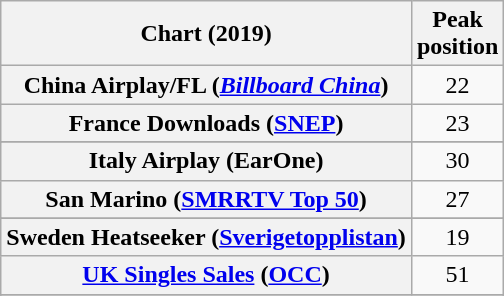<table class="wikitable sortable plainrowheaders" style="text-align:center">
<tr>
<th scope="col">Chart (2019)</th>
<th scope="col">Peak<br>position</th>
</tr>
<tr>
<th scope="row">China Airplay/FL (<em><a href='#'>Billboard China</a></em>)</th>
<td>22</td>
</tr>
<tr>
<th scope="row">France Downloads (<a href='#'>SNEP</a>)</th>
<td>23</td>
</tr>
<tr>
</tr>
<tr>
<th scope="row">Italy Airplay (EarOne)</th>
<td>30</td>
</tr>
<tr>
<th scope="row">San Marino (<a href='#'>SMRRTV Top 50</a>)</th>
<td>27</td>
</tr>
<tr>
</tr>
<tr>
<th scope="row">Sweden Heatseeker (<a href='#'>Sverigetopplistan</a>)</th>
<td>19</td>
</tr>
<tr>
<th scope="row"><a href='#'>UK Singles Sales</a> (<a href='#'>OCC</a>)</th>
<td>51</td>
</tr>
<tr>
</tr>
<tr>
</tr>
<tr>
</tr>
<tr>
</tr>
</table>
